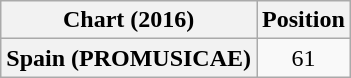<table class="wikitable plainrowheaders" style="text-align:center">
<tr>
<th scope="col">Chart (2016)</th>
<th scope="col">Position</th>
</tr>
<tr>
<th scope="row">Spain (PROMUSICAE)</th>
<td>61</td>
</tr>
</table>
